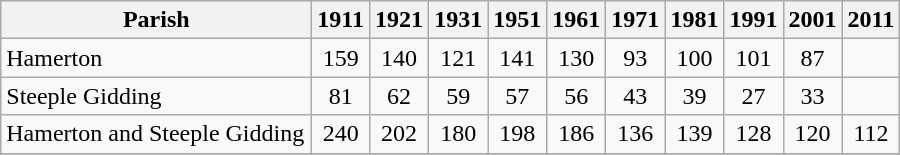<table class="wikitable" style="text-align:center;">
<tr>
<th width="200">Parish<br></th>
<th width="30">1911<br></th>
<th width="30">1921<br></th>
<th width="30">1931<br></th>
<th width="30">1951<br></th>
<th width="30">1961<br></th>
<th width="30">1971<br></th>
<th width="30">1981<br></th>
<th width="30">1991<br></th>
<th width="30">2001<br></th>
<th width="30">2011 <br></th>
</tr>
<tr>
<td align=left>Hamerton</td>
<td align="center">159</td>
<td align="center">140</td>
<td align="center">121</td>
<td align="center">141</td>
<td align="center">130</td>
<td align="center">93</td>
<td align="center">100</td>
<td align="center">101</td>
<td align="center">87</td>
<td align="center"></td>
</tr>
<tr>
<td align=left>Steeple Gidding</td>
<td align="center">81</td>
<td align="center">62</td>
<td align="center">59</td>
<td align="center">57</td>
<td align="center">56</td>
<td align="center">43</td>
<td align="center">39</td>
<td align="center">27</td>
<td align="center">33</td>
<td align="center"></td>
</tr>
<tr>
<td align=left>Hamerton and Steeple Gidding</td>
<td align="center">240</td>
<td align="center">202</td>
<td align="center">180</td>
<td align="center">198</td>
<td align="center">186</td>
<td align="center">136</td>
<td align="center">139</td>
<td align="center">128</td>
<td align="center">120</td>
<td align="center">112</td>
</tr>
<tr>
</tr>
</table>
